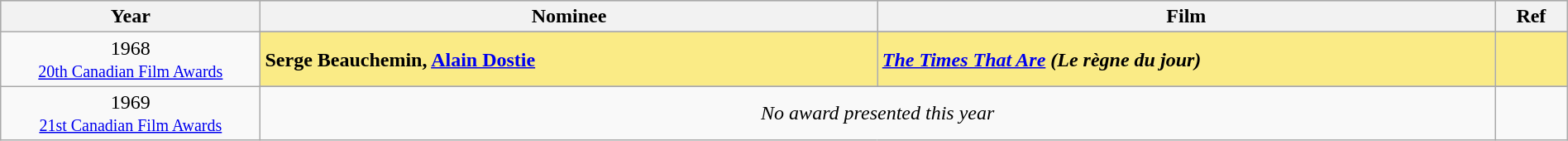<table class="wikitable" style="width:100%;">
<tr style="background:#bebebe;">
<th style="width:8%;">Year</th>
<th style="width:19%;">Nominee</th>
<th style="width:19%;">Film</th>
<th style="width:2%;">Ref</th>
</tr>
<tr>
<td rowspan=2 align="center">1968<br><small><a href='#'>20th Canadian Film Awards</a></small></td>
</tr>
<tr style="background:#FAEB86;">
<td><strong>Serge Beauchemin, <a href='#'>Alain Dostie</a></strong></td>
<td><strong><em><a href='#'>The Times That Are</a> (Le règne du jour)</em></strong></td>
<td></td>
</tr>
<tr>
<td rowspan=2 align="center">1969<br><small><a href='#'>21st Canadian Film Awards</a></small></td>
</tr>
<tr>
<td colspan=2 align=center><em>No award presented this year</em></td>
<td></td>
</tr>
</table>
